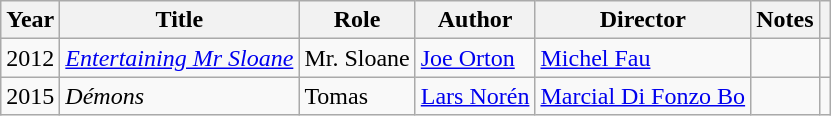<table class="wikitable sortable">
<tr>
<th>Year</th>
<th>Title</th>
<th>Role</th>
<th>Author</th>
<th>Director</th>
<th class="unsortable">Notes</th>
<th class="unsortable"></th>
</tr>
<tr>
<td>2012</td>
<td><em><a href='#'>Entertaining Mr Sloane</a></em></td>
<td>Mr. Sloane</td>
<td><a href='#'>Joe Orton</a></td>
<td><a href='#'>Michel Fau</a></td>
<td></td>
<td></td>
</tr>
<tr>
<td>2015</td>
<td><em>Démons</em></td>
<td>Tomas</td>
<td><a href='#'>Lars Norén</a></td>
<td><a href='#'>Marcial Di Fonzo Bo</a></td>
<td></td>
<td></td>
</tr>
</table>
